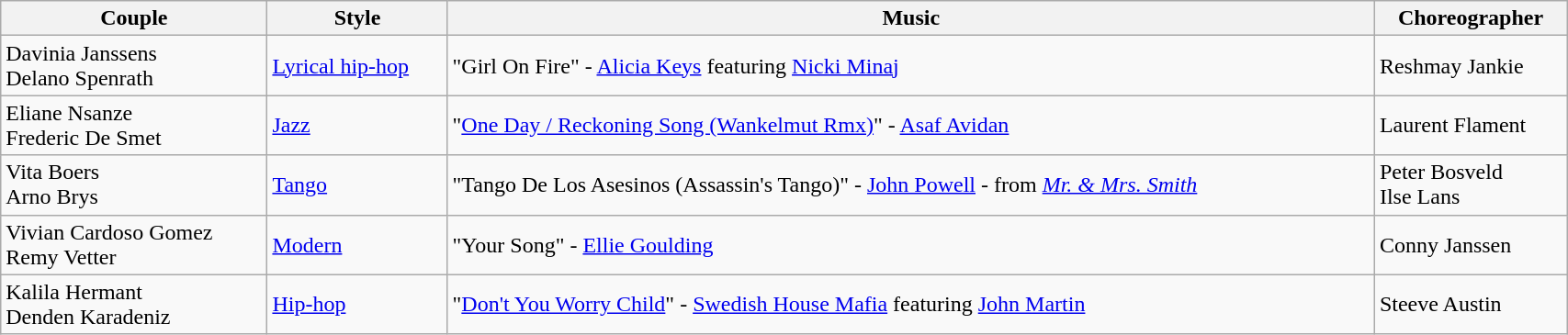<table class="wikitable" style="width:90%;">
<tr>
<th>Couple</th>
<th>Style</th>
<th>Music</th>
<th>Choreographer</th>
</tr>
<tr>
<td>Davinia Janssens <br> Delano Spenrath</td>
<td><a href='#'>Lyrical hip-hop</a></td>
<td>"Girl On Fire" - <a href='#'>Alicia Keys</a> featuring <a href='#'>Nicki Minaj</a></td>
<td>Reshmay Jankie</td>
</tr>
<tr>
<td>Eliane Nsanze <br> Frederic De Smet</td>
<td><a href='#'>Jazz</a></td>
<td>"<a href='#'>One Day / Reckoning Song (Wankelmut Rmx)</a>" - <a href='#'>Asaf Avidan</a></td>
<td>Laurent Flament</td>
</tr>
<tr>
<td>Vita Boers <br> Arno Brys</td>
<td><a href='#'>Tango</a></td>
<td>"Tango De Los Asesinos (Assassin's Tango)" - <a href='#'>John Powell</a> - from<em> <a href='#'>Mr. & Mrs. Smith</a></em></td>
<td>Peter Bosveld <br> Ilse Lans</td>
</tr>
<tr>
<td>Vivian Cardoso Gomez <br> Remy Vetter</td>
<td><a href='#'>Modern</a></td>
<td>"Your Song" - <a href='#'>Ellie Goulding</a></td>
<td>Conny Janssen</td>
</tr>
<tr>
<td>Kalila Hermant <br> Denden Karadeniz</td>
<td><a href='#'>Hip-hop</a></td>
<td>"<a href='#'>Don't You Worry Child</a>" - <a href='#'>Swedish House Mafia</a> featuring <a href='#'>John Martin</a></td>
<td>Steeve Austin</td>
</tr>
</table>
